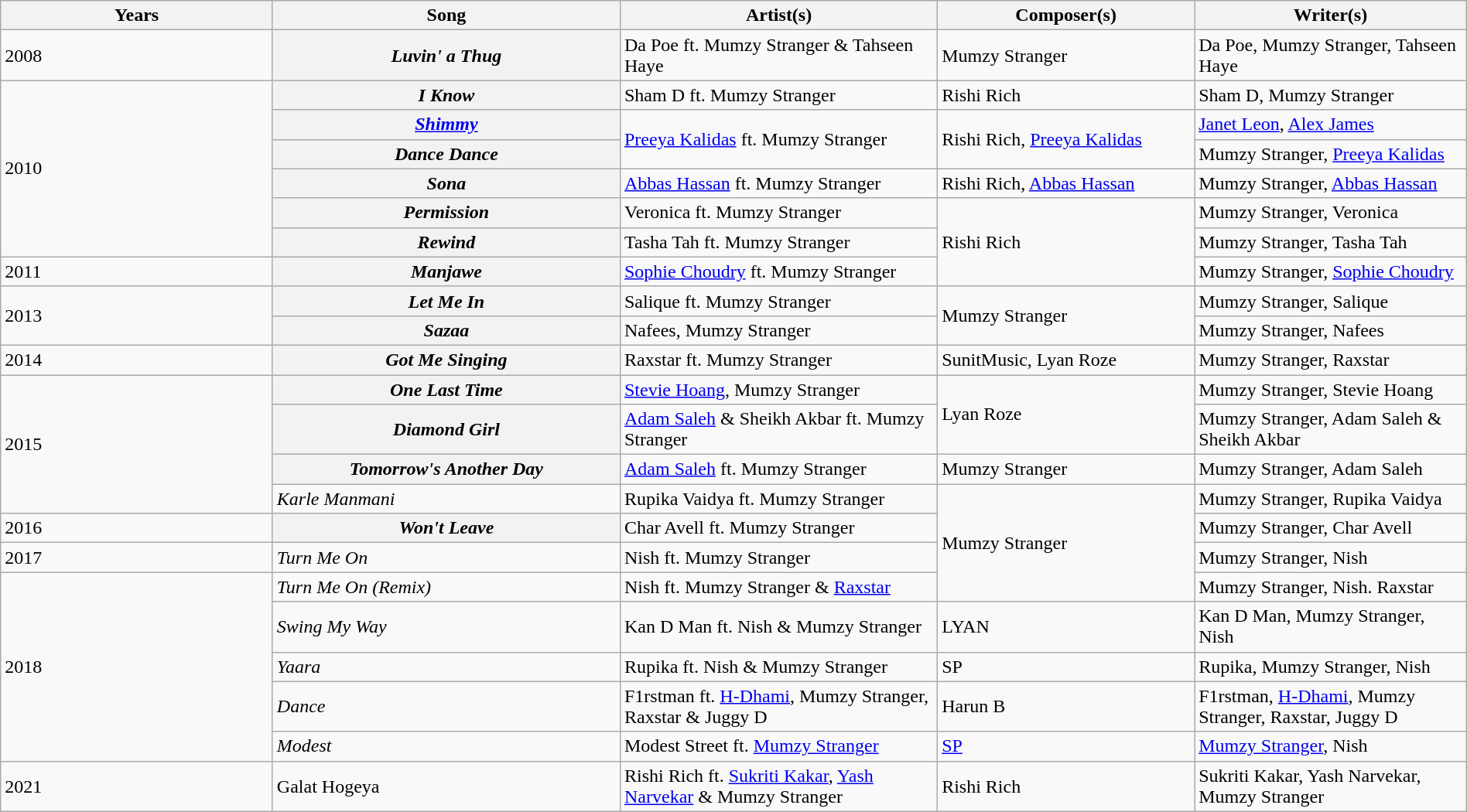<table class="wikitable plainrowheaders" width="100%">
<tr>
<th scope="col" width="18%">Years</th>
<th scope="col" width=23%>Song</th>
<th scope="col" width=21%>Artist(s)</th>
<th scope="col" width=17%>Composer(s)</th>
<th scope="col" width=18%>Writer(s)</th>
</tr>
<tr>
<td>2008</td>
<th scope="row"><em>Luvin' a Thug</em></th>
<td>Da Poe ft. Mumzy Stranger & Tahseen Haye</td>
<td>Mumzy Stranger</td>
<td>Da Poe, Mumzy Stranger, Tahseen Haye</td>
</tr>
<tr>
<td rowspan="6">2010</td>
<th scope="row"><em>I Know</em></th>
<td>Sham D ft. Mumzy Stranger</td>
<td>Rishi Rich</td>
<td>Sham D, Mumzy Stranger</td>
</tr>
<tr>
<th scope="row"><em><a href='#'>Shimmy</a></em></th>
<td rowspan="2"><a href='#'>Preeya Kalidas</a> ft. Mumzy Stranger</td>
<td rowspan="2">Rishi Rich, <a href='#'>Preeya Kalidas</a></td>
<td><a href='#'>Janet Leon</a>, <a href='#'>Alex James</a></td>
</tr>
<tr>
<th scope="row"><em>Dance Dance</em></th>
<td>Mumzy Stranger, <a href='#'>Preeya Kalidas</a></td>
</tr>
<tr>
<th scope="row"><em>Sona</em></th>
<td><a href='#'>Abbas Hassan</a> ft. Mumzy Stranger</td>
<td>Rishi Rich, <a href='#'>Abbas Hassan</a></td>
<td>Mumzy Stranger, <a href='#'>Abbas Hassan</a></td>
</tr>
<tr>
<th scope="row"><em>Permission</em></th>
<td>Veronica ft. Mumzy Stranger</td>
<td rowspan="3">Rishi Rich</td>
<td>Mumzy Stranger, Veronica</td>
</tr>
<tr>
<th scope="row"><em>Rewind</em></th>
<td>Tasha Tah ft. Mumzy Stranger</td>
<td>Mumzy Stranger, Tasha Tah</td>
</tr>
<tr>
<td>2011</td>
<th scope="row"><em>Manjawe</em></th>
<td><a href='#'>Sophie Choudry</a> ft. Mumzy Stranger</td>
<td>Mumzy Stranger, <a href='#'>Sophie Choudry</a></td>
</tr>
<tr>
<td rowspan="2">2013</td>
<th scope="row"><em>Let Me In</em></th>
<td>Salique ft. Mumzy Stranger</td>
<td rowspan="2">Mumzy Stranger</td>
<td>Mumzy Stranger, Salique</td>
</tr>
<tr>
<th scope="row"><em>Sazaa</em></th>
<td>Nafees, Mumzy Stranger</td>
<td>Mumzy Stranger, Nafees</td>
</tr>
<tr>
<td>2014</td>
<th scope="row"><em>Got Me Singing</em></th>
<td>Raxstar ft. Mumzy Stranger</td>
<td>SunitMusic, Lyan Roze</td>
<td>Mumzy Stranger, Raxstar</td>
</tr>
<tr>
<td rowspan="4">2015</td>
<th scope="row"><em>One Last Time</em></th>
<td><a href='#'>Stevie Hoang</a>, Mumzy Stranger</td>
<td rowspan="2">Lyan Roze</td>
<td>Mumzy Stranger, Stevie Hoang</td>
</tr>
<tr>
<th scope="row"><em>Diamond Girl</em></th>
<td><a href='#'>Adam Saleh</a> & Sheikh Akbar ft. Mumzy Stranger</td>
<td>Mumzy Stranger, Adam Saleh & Sheikh Akbar</td>
</tr>
<tr>
<th scope="row"><em>Tomorrow's Another Day</em></th>
<td><a href='#'>Adam Saleh</a> ft. Mumzy Stranger</td>
<td>Mumzy Stranger</td>
<td>Mumzy Stranger, Adam Saleh</td>
</tr>
<tr>
<td><em>Karle Manmani</em></td>
<td>Rupika Vaidya ft. Mumzy Stranger</td>
<td rowspan="4">Mumzy Stranger</td>
<td>Mumzy Stranger, Rupika Vaidya</td>
</tr>
<tr>
<td>2016</td>
<th scope="row"><em>Won't Leave</em></th>
<td>Char Avell ft. Mumzy Stranger</td>
<td>Mumzy Stranger, Char Avell</td>
</tr>
<tr>
<td>2017</td>
<td scope="row"><em>Turn Me On</em></td>
<td>Nish ft. Mumzy Stranger</td>
<td>Mumzy Stranger, Nish</td>
</tr>
<tr>
<td rowspan="5">2018</td>
<td><em>Turn Me On (Remix)</em></td>
<td>Nish ft. Mumzy Stranger & <a href='#'>Raxstar</a></td>
<td>Mumzy Stranger, Nish. Raxstar</td>
</tr>
<tr>
<td><em>Swing My Way</em></td>
<td>Kan D Man ft. Nish & Mumzy Stranger</td>
<td>LYAN</td>
<td>Kan D Man, Mumzy Stranger, Nish</td>
</tr>
<tr>
<td><em>Yaara</em></td>
<td>Rupika ft. Nish & Mumzy Stranger</td>
<td>SP</td>
<td>Rupika, Mumzy Stranger, Nish</td>
</tr>
<tr>
<td><em>Dance</em></td>
<td>F1rstman ft. <a href='#'>H-Dhami</a>, Mumzy Stranger, Raxstar & Juggy D</td>
<td>Harun B</td>
<td>F1rstman, <a href='#'>H-Dhami</a>, Mumzy Stranger, Raxstar, Juggy D</td>
</tr>
<tr>
<td><em>Modest</em></td>
<td>Modest Street ft. <a href='#'>Mumzy Stranger</a></td>
<td><a href='#'>SP</a></td>
<td><a href='#'>Mumzy Stranger</a>, Nish</td>
</tr>
<tr>
<td>2021</td>
<td>Galat Hogeya</td>
<td>Rishi Rich ft. <a href='#'>Sukriti Kakar</a>, <a href='#'>Yash Narvekar</a> & Mumzy Stranger</td>
<td>Rishi Rich</td>
<td>Sukriti Kakar, Yash Narvekar, Mumzy Stranger</td>
</tr>
</table>
